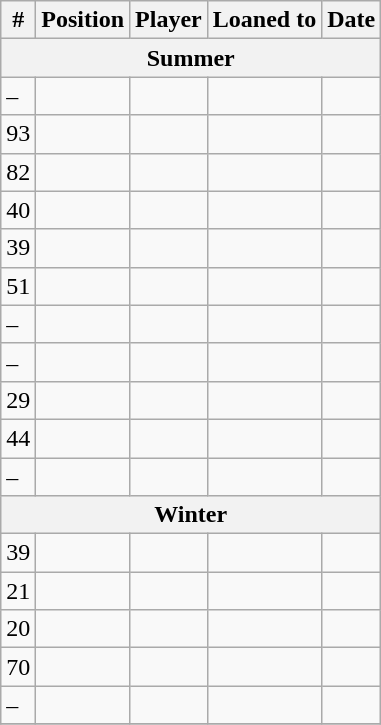<table class="wikitable sortable" text-align:center; font-size:95%; text-align:left;">
<tr>
<th>#</th>
<th>Position</th>
<th>Player</th>
<th>Loaned to</th>
<th>Date</th>
</tr>
<tr>
<th colspan=5 text-align:center;">Summer</th>
</tr>
<tr>
<td>–</td>
<td></td>
<td></td>
<td></td>
<td></td>
</tr>
<tr>
<td>93</td>
<td></td>
<td></td>
<td></td>
<td></td>
</tr>
<tr>
<td>82</td>
<td></td>
<td></td>
<td></td>
<td></td>
</tr>
<tr>
<td>40</td>
<td></td>
<td></td>
<td></td>
<td></td>
</tr>
<tr>
<td>39</td>
<td></td>
<td></td>
<td></td>
<td></td>
</tr>
<tr>
<td>51</td>
<td></td>
<td></td>
<td></td>
<td></td>
</tr>
<tr>
<td>–</td>
<td></td>
<td></td>
<td></td>
<td></td>
</tr>
<tr>
<td>–</td>
<td></td>
<td></td>
<td></td>
<td></td>
</tr>
<tr>
<td>29</td>
<td></td>
<td></td>
<td></td>
<td></td>
</tr>
<tr>
<td>44</td>
<td></td>
<td></td>
<td></td>
<td></td>
</tr>
<tr>
<td>–</td>
<td></td>
<td></td>
<td></td>
<td></td>
</tr>
<tr>
<th colspan=5 text-align:center;">Winter</th>
</tr>
<tr>
<td>39</td>
<td></td>
<td></td>
<td></td>
<td></td>
</tr>
<tr>
<td>21</td>
<td></td>
<td></td>
<td></td>
<td></td>
</tr>
<tr>
<td>20</td>
<td></td>
<td></td>
<td></td>
<td></td>
</tr>
<tr>
<td>70</td>
<td></td>
<td></td>
<td></td>
<td></td>
</tr>
<tr>
<td>–</td>
<td></td>
<td></td>
<td></td>
<td></td>
</tr>
<tr>
</tr>
</table>
